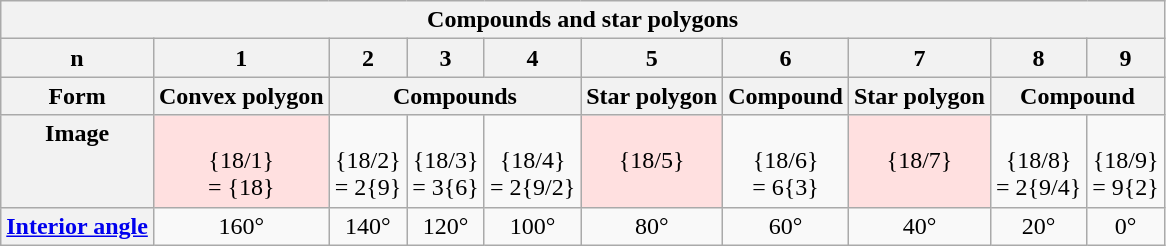<table class="wikitable collapsible collapsed">
<tr>
<th colspan=10>Compounds and star polygons</th>
</tr>
<tr>
<th>n</th>
<th>1</th>
<th>2</th>
<th>3</th>
<th>4</th>
<th>5</th>
<th>6</th>
<th>7</th>
<th>8</th>
<th>9</th>
</tr>
<tr>
<th>Form</th>
<th>Convex polygon</th>
<th colspan=3>Compounds</th>
<th>Star polygon</th>
<th>Compound</th>
<th>Star polygon</th>
<th colspan=2>Compound</th>
</tr>
<tr align=center valign=top>
<th valign=center>Image</th>
<td BGCOLOR="#ffe0e0"><br>{18/1}<br>= {18}</td>
<td><br>{18/2}<br>= 2{9}</td>
<td><br>{18/3}<br>= 3{6}</td>
<td><br>{18/4}<br>= 2{9/2}</td>
<td BGCOLOR="#ffe0e0"><br>{18/5}</td>
<td><br>{18/6}<br>= 6{3}</td>
<td BGCOLOR="#ffe0e0"><br>{18/7}</td>
<td><br>{18/8}<br>= 2{9/4}</td>
<td><br>{18/9}<br>= 9{2}</td>
</tr>
<tr align=center>
<th><a href='#'>Interior angle</a></th>
<td>160°</td>
<td>140°</td>
<td>120°</td>
<td>100°</td>
<td>80°</td>
<td>60°</td>
<td>40°</td>
<td>20°</td>
<td>0°</td>
</tr>
</table>
